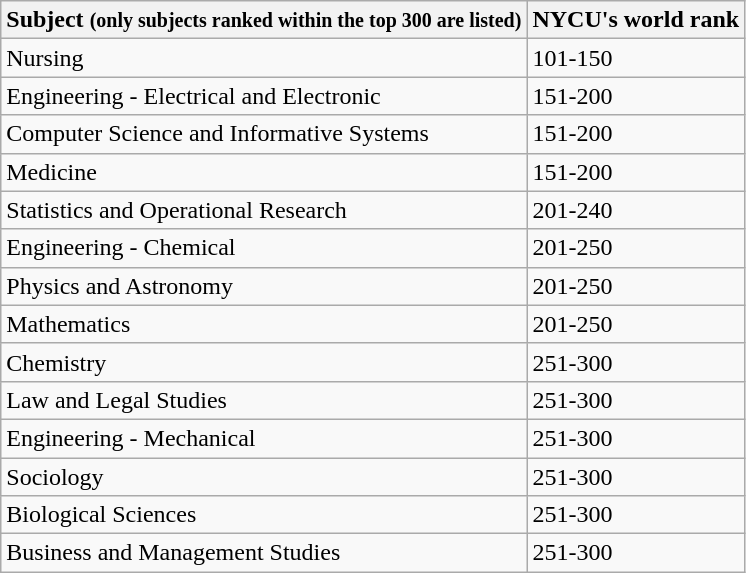<table class="wikitable sortable">
<tr>
<th>Subject <small>(only subjects ranked within the top 300 are listed)</small></th>
<th>NYCU's world rank</th>
</tr>
<tr>
<td>Nursing</td>
<td>101-150</td>
</tr>
<tr>
<td>Engineering - Electrical and Electronic</td>
<td>151-200</td>
</tr>
<tr>
<td>Computer Science and Informative Systems</td>
<td>151-200</td>
</tr>
<tr>
<td>Medicine</td>
<td>151-200</td>
</tr>
<tr>
<td>Statistics and Operational Research</td>
<td>201-240</td>
</tr>
<tr>
<td>Engineering - Chemical</td>
<td>201-250</td>
</tr>
<tr>
<td>Physics and Astronomy</td>
<td>201-250</td>
</tr>
<tr>
<td>Mathematics</td>
<td>201-250</td>
</tr>
<tr>
<td>Chemistry</td>
<td>251-300</td>
</tr>
<tr>
<td>Law and Legal Studies</td>
<td>251-300</td>
</tr>
<tr>
<td>Engineering - Mechanical</td>
<td>251-300</td>
</tr>
<tr>
<td>Sociology</td>
<td>251-300</td>
</tr>
<tr>
<td>Biological Sciences</td>
<td>251-300</td>
</tr>
<tr>
<td>Business and Management Studies</td>
<td>251-300</td>
</tr>
</table>
